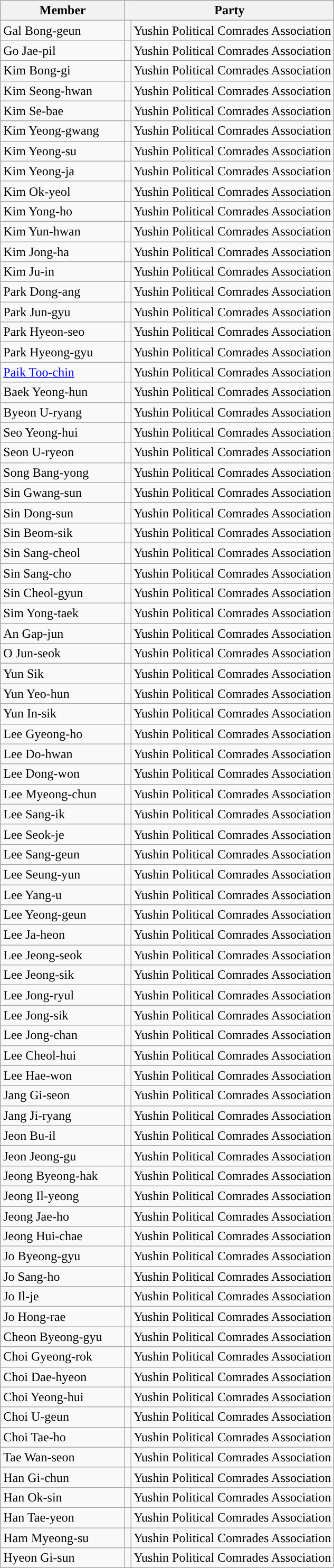<table class="wikitable sortable plainrowheaders">
<tr>
<th width="150px">Member</th>
<th colspan="2">Party</th>
</tr>
<tr>
<td>Gal Bong-geun</td>
<td></td>
<td>Yushin Political Comrades Association</td>
</tr>
<tr>
<td>Go Jae-pil</td>
<td></td>
<td>Yushin Political Comrades Association</td>
</tr>
<tr>
<td>Kim Bong-gi</td>
<td></td>
<td>Yushin Political Comrades Association</td>
</tr>
<tr>
<td>Kim Seong-hwan</td>
<td></td>
<td>Yushin Political Comrades Association</td>
</tr>
<tr>
<td>Kim Se-bae</td>
<td></td>
<td>Yushin Political Comrades Association</td>
</tr>
<tr>
<td>Kim Yeong-gwang</td>
<td></td>
<td>Yushin Political Comrades Association</td>
</tr>
<tr>
<td>Kim Yeong-su</td>
<td></td>
<td>Yushin Political Comrades Association</td>
</tr>
<tr>
<td>Kim Yeong-ja</td>
<td></td>
<td>Yushin Political Comrades Association</td>
</tr>
<tr>
<td>Kim Ok-yeol</td>
<td></td>
<td>Yushin Political Comrades Association</td>
</tr>
<tr>
<td>Kim Yong-ho</td>
<td></td>
<td>Yushin Political Comrades Association</td>
</tr>
<tr>
<td>Kim Yun-hwan</td>
<td></td>
<td>Yushin Political Comrades Association</td>
</tr>
<tr>
<td>Kim Jong-ha</td>
<td></td>
<td>Yushin Political Comrades Association</td>
</tr>
<tr>
<td>Kim Ju-in</td>
<td></td>
<td>Yushin Political Comrades Association</td>
</tr>
<tr>
<td>Park Dong-ang</td>
<td></td>
<td>Yushin Political Comrades Association</td>
</tr>
<tr>
<td>Park Jun-gyu</td>
<td></td>
<td>Yushin Political Comrades Association</td>
</tr>
<tr>
<td>Park Hyeon-seo</td>
<td></td>
<td>Yushin Political Comrades Association</td>
</tr>
<tr>
<td>Park Hyeong-gyu</td>
<td></td>
<td>Yushin Political Comrades Association</td>
</tr>
<tr>
<td><a href='#'>Paik Too-chin</a></td>
<td></td>
<td>Yushin Political Comrades Association</td>
</tr>
<tr>
<td>Baek Yeong-hun</td>
<td></td>
<td>Yushin Political Comrades Association</td>
</tr>
<tr>
<td>Byeon U-ryang</td>
<td></td>
<td>Yushin Political Comrades Association</td>
</tr>
<tr>
<td>Seo Yeong-hui</td>
<td></td>
<td>Yushin Political Comrades Association</td>
</tr>
<tr>
<td>Seon U-ryeon</td>
<td></td>
<td>Yushin Political Comrades Association</td>
</tr>
<tr>
<td>Song Bang-yong</td>
<td></td>
<td>Yushin Political Comrades Association</td>
</tr>
<tr>
<td>Sin Gwang-sun</td>
<td></td>
<td>Yushin Political Comrades Association</td>
</tr>
<tr>
<td>Sin Dong-sun</td>
<td></td>
<td>Yushin Political Comrades Association</td>
</tr>
<tr>
<td>Sin Beom-sik</td>
<td></td>
<td>Yushin Political Comrades Association</td>
</tr>
<tr>
<td>Sin Sang-cheol</td>
<td></td>
<td>Yushin Political Comrades Association</td>
</tr>
<tr>
<td>Sin Sang-cho</td>
<td></td>
<td>Yushin Political Comrades Association</td>
</tr>
<tr>
<td>Sin Cheol-gyun</td>
<td></td>
<td>Yushin Political Comrades Association</td>
</tr>
<tr>
<td>Sim Yong-taek</td>
<td></td>
<td>Yushin Political Comrades Association</td>
</tr>
<tr>
<td>An Gap-jun</td>
<td></td>
<td>Yushin Political Comrades Association</td>
</tr>
<tr>
<td>O Jun-seok</td>
<td></td>
<td>Yushin Political Comrades Association</td>
</tr>
<tr>
<td>Yun Sik</td>
<td></td>
<td>Yushin Political Comrades Association</td>
</tr>
<tr>
<td>Yun Yeo-hun</td>
<td></td>
<td>Yushin Political Comrades Association</td>
</tr>
<tr>
<td>Yun In-sik</td>
<td></td>
<td>Yushin Political Comrades Association</td>
</tr>
<tr>
<td>Lee Gyeong-ho</td>
<td></td>
<td>Yushin Political Comrades Association</td>
</tr>
<tr>
<td>Lee Do-hwan</td>
<td></td>
<td>Yushin Political Comrades Association</td>
</tr>
<tr>
<td>Lee Dong-won</td>
<td></td>
<td>Yushin Political Comrades Association</td>
</tr>
<tr>
<td>Lee Myeong-chun</td>
<td></td>
<td>Yushin Political Comrades Association</td>
</tr>
<tr>
<td>Lee Sang-ik</td>
<td></td>
<td>Yushin Political Comrades Association</td>
</tr>
<tr>
<td>Lee Seok-je</td>
<td></td>
<td>Yushin Political Comrades Association</td>
</tr>
<tr>
<td>Lee Sang-geun</td>
<td></td>
<td>Yushin Political Comrades Association</td>
</tr>
<tr>
<td>Lee Seung-yun</td>
<td></td>
<td>Yushin Political Comrades Association</td>
</tr>
<tr>
<td>Lee Yang-u</td>
<td></td>
<td>Yushin Political Comrades Association</td>
</tr>
<tr>
<td>Lee Yeong-geun</td>
<td></td>
<td>Yushin Political Comrades Association</td>
</tr>
<tr>
<td>Lee Ja-heon</td>
<td></td>
<td>Yushin Political Comrades Association</td>
</tr>
<tr>
<td>Lee Jeong-seok</td>
<td></td>
<td>Yushin Political Comrades Association</td>
</tr>
<tr>
<td>Lee Jeong-sik</td>
<td></td>
<td>Yushin Political Comrades Association</td>
</tr>
<tr>
<td>Lee Jong-ryul</td>
<td></td>
<td>Yushin Political Comrades Association</td>
</tr>
<tr>
<td>Lee Jong-sik</td>
<td></td>
<td>Yushin Political Comrades Association</td>
</tr>
<tr>
<td>Lee Jong-chan</td>
<td></td>
<td>Yushin Political Comrades Association</td>
</tr>
<tr>
<td>Lee Cheol-hui</td>
<td></td>
<td>Yushin Political Comrades Association</td>
</tr>
<tr>
<td>Lee Hae-won</td>
<td></td>
<td>Yushin Political Comrades Association</td>
</tr>
<tr>
<td>Jang Gi-seon</td>
<td></td>
<td>Yushin Political Comrades Association</td>
</tr>
<tr>
<td>Jang Ji-ryang</td>
<td></td>
<td>Yushin Political Comrades Association</td>
</tr>
<tr>
<td>Jeon Bu-il</td>
<td></td>
<td>Yushin Political Comrades Association</td>
</tr>
<tr>
<td>Jeon Jeong-gu</td>
<td></td>
<td>Yushin Political Comrades Association</td>
</tr>
<tr>
<td>Jeong Byeong-hak</td>
<td></td>
<td>Yushin Political Comrades Association</td>
</tr>
<tr>
<td>Jeong Il-yeong</td>
<td></td>
<td>Yushin Political Comrades Association</td>
</tr>
<tr>
<td>Jeong Jae-ho</td>
<td></td>
<td>Yushin Political Comrades Association</td>
</tr>
<tr>
<td>Jeong Hui-chae</td>
<td></td>
<td>Yushin Political Comrades Association</td>
</tr>
<tr>
<td>Jo Byeong-gyu</td>
<td></td>
<td>Yushin Political Comrades Association</td>
</tr>
<tr>
<td>Jo Sang-ho</td>
<td></td>
<td>Yushin Political Comrades Association</td>
</tr>
<tr>
<td>Jo Il-je</td>
<td></td>
<td>Yushin Political Comrades Association</td>
</tr>
<tr>
<td>Jo Hong-rae</td>
<td></td>
<td>Yushin Political Comrades Association</td>
</tr>
<tr>
<td>Cheon Byeong-gyu</td>
<td></td>
<td>Yushin Political Comrades Association</td>
</tr>
<tr>
<td>Choi Gyeong-rok</td>
<td></td>
<td>Yushin Political Comrades Association</td>
</tr>
<tr>
<td>Choi Dae-hyeon</td>
<td></td>
<td>Yushin Political Comrades Association</td>
</tr>
<tr>
<td>Choi Yeong-hui</td>
<td></td>
<td>Yushin Political Comrades Association</td>
</tr>
<tr>
<td>Choi U-geun</td>
<td></td>
<td>Yushin Political Comrades Association</td>
</tr>
<tr>
<td>Choi Tae-ho</td>
<td></td>
<td>Yushin Political Comrades Association</td>
</tr>
<tr>
<td>Tae Wan-seon</td>
<td></td>
<td>Yushin Political Comrades Association</td>
</tr>
<tr>
<td>Han Gi-chun</td>
<td></td>
<td>Yushin Political Comrades Association</td>
</tr>
<tr>
<td>Han Ok-sin</td>
<td></td>
<td>Yushin Political Comrades Association</td>
</tr>
<tr>
<td>Han Tae-yeon</td>
<td></td>
<td>Yushin Political Comrades Association</td>
</tr>
<tr>
<td>Ham Myeong-su</td>
<td></td>
<td>Yushin Political Comrades Association</td>
</tr>
<tr>
<td>Hyeon Gi-sun</td>
<td></td>
<td>Yushin Political Comrades Association</td>
</tr>
</table>
